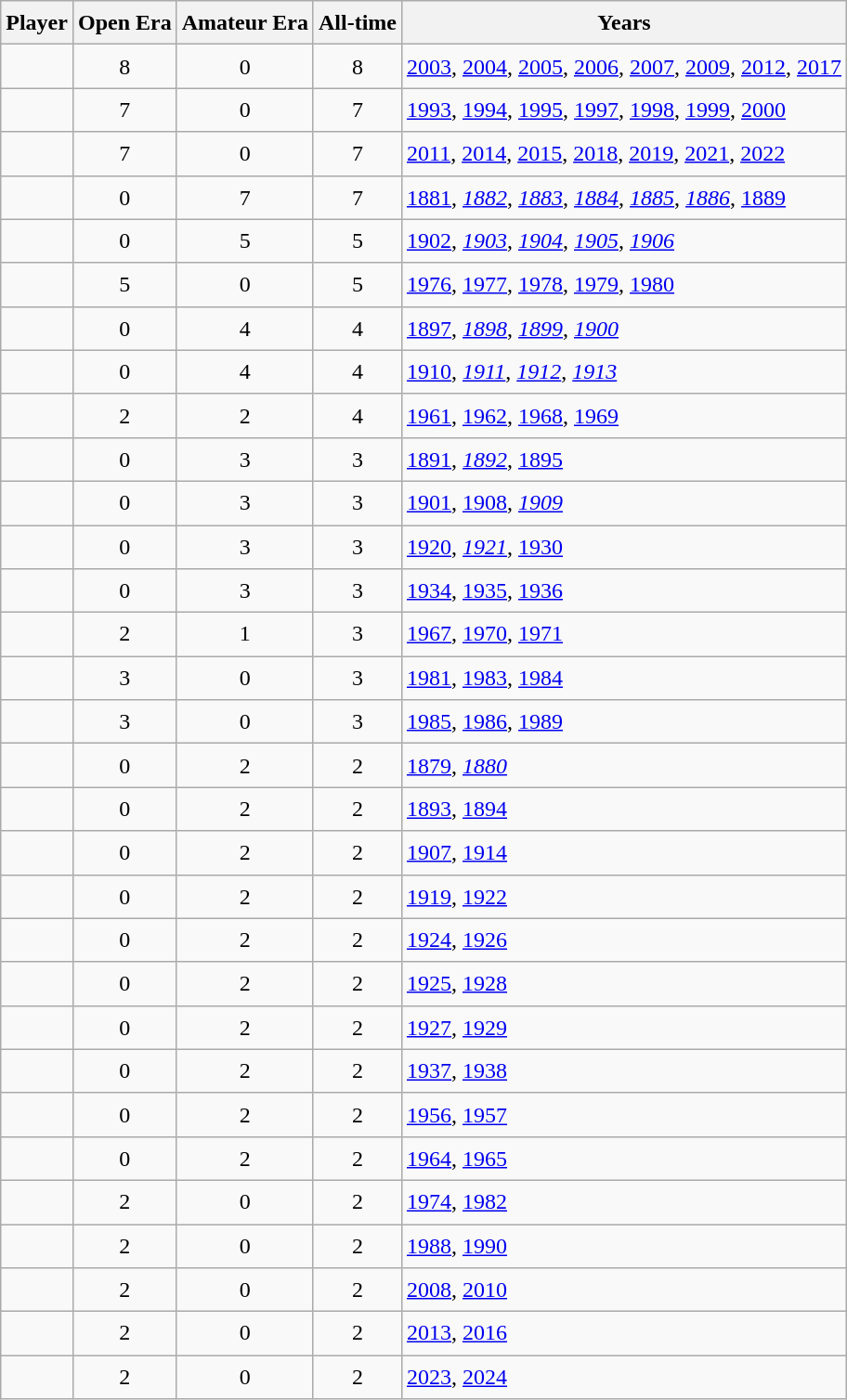<table class="wikitable sortable" style="font-size:1.00em; line-height:1.5em;">
<tr>
<th>Player</th>
<th>Open Era</th>
<th>Amateur Era</th>
<th>All-time</th>
<th class="unsortable">Years</th>
</tr>
<tr>
<td></td>
<td align="center">8</td>
<td align="center">0</td>
<td align="center">8</td>
<td><a href='#'>2003</a>, <a href='#'>2004</a>, <a href='#'>2005</a>, <a href='#'>2006</a>, <a href='#'>2007</a>, <a href='#'>2009</a>, <a href='#'>2012</a>, <a href='#'>2017</a></td>
</tr>
<tr>
<td></td>
<td align="center">7</td>
<td align="center">0</td>
<td align="center">7</td>
<td><a href='#'>1993</a>, <a href='#'>1994</a>, <a href='#'>1995</a>, <a href='#'>1997</a>, <a href='#'>1998</a>, <a href='#'>1999</a>, <a href='#'>2000</a></td>
</tr>
<tr>
<td></td>
<td align="center">7</td>
<td align="center">0</td>
<td align="center">7</td>
<td><a href='#'>2011</a>, <a href='#'>2014</a>, <a href='#'>2015</a>, <a href='#'>2018</a>, <a href='#'>2019</a>, <a href='#'>2021</a>, <a href='#'>2022</a></td>
</tr>
<tr>
<td></td>
<td align="center">0</td>
<td align="center">7</td>
<td align="center">7</td>
<td><a href='#'>1881</a>, <em><a href='#'>1882</a></em>, <em><a href='#'>1883</a></em>, <em><a href='#'>1884</a></em>, <em><a href='#'>1885</a></em>, <em><a href='#'>1886</a></em>, <a href='#'>1889</a></td>
</tr>
<tr>
<td></td>
<td align="center">0</td>
<td align="center">5</td>
<td align="center">5</td>
<td><a href='#'>1902</a>, <em><a href='#'>1903</a></em>, <em><a href='#'>1904</a></em>, <em><a href='#'>1905</a></em>, <em><a href='#'>1906</a></em></td>
</tr>
<tr>
<td></td>
<td align="center">5</td>
<td align="center">0</td>
<td align="center">5</td>
<td><a href='#'>1976</a>, <a href='#'>1977</a>, <a href='#'>1978</a>, <a href='#'>1979</a>, <a href='#'>1980</a></td>
</tr>
<tr>
<td></td>
<td align="center">0</td>
<td align="center">4</td>
<td align="center">4</td>
<td><a href='#'>1897</a>, <em><a href='#'>1898</a></em>, <em><a href='#'>1899</a></em>, <em><a href='#'>1900</a></em></td>
</tr>
<tr>
<td></td>
<td align="center">0</td>
<td align="center">4</td>
<td align="center">4</td>
<td><a href='#'>1910</a>, <em><a href='#'>1911</a></em>, <em><a href='#'>1912</a></em>, <em><a href='#'>1913</a></em></td>
</tr>
<tr>
<td></td>
<td align="center">2</td>
<td align="center">2</td>
<td align="center">4</td>
<td><a href='#'>1961</a>, <a href='#'>1962</a>, <a href='#'>1968</a>, <a href='#'>1969</a></td>
</tr>
<tr>
<td></td>
<td align="center">0</td>
<td align="center">3</td>
<td align="center">3</td>
<td><a href='#'>1891</a>, <em><a href='#'>1892</a></em>, <a href='#'>1895</a></td>
</tr>
<tr>
<td></td>
<td align="center">0</td>
<td align="center">3</td>
<td align="center">3</td>
<td><a href='#'>1901</a>, <a href='#'>1908</a>, <em><a href='#'>1909</a></em></td>
</tr>
<tr>
<td></td>
<td align="center">0</td>
<td align="center">3</td>
<td align="center">3</td>
<td><a href='#'>1920</a>, <em><a href='#'>1921</a></em>, <a href='#'>1930</a></td>
</tr>
<tr>
<td></td>
<td align="center">0</td>
<td align="center">3</td>
<td align="center">3</td>
<td><a href='#'>1934</a>, <a href='#'>1935</a>, <a href='#'>1936</a></td>
</tr>
<tr>
<td></td>
<td align="center">2</td>
<td align="center">1</td>
<td align="center">3</td>
<td><a href='#'>1967</a>, <a href='#'>1970</a>, <a href='#'>1971</a></td>
</tr>
<tr>
<td></td>
<td align="center">3</td>
<td align="center">0</td>
<td align="center">3</td>
<td><a href='#'>1981</a>, <a href='#'>1983</a>, <a href='#'>1984</a></td>
</tr>
<tr>
<td></td>
<td align="center">3</td>
<td align="center">0</td>
<td align="center">3</td>
<td><a href='#'>1985</a>, <a href='#'>1986</a>, <a href='#'>1989</a></td>
</tr>
<tr>
<td></td>
<td align="center">0</td>
<td align="center">2</td>
<td align="center">2</td>
<td><a href='#'>1879</a>, <em><a href='#'>1880</a></em></td>
</tr>
<tr>
<td></td>
<td align="center">0</td>
<td align="center">2</td>
<td align="center">2</td>
<td><a href='#'>1893</a>, <a href='#'>1894</a></td>
</tr>
<tr>
<td></td>
<td align="center">0</td>
<td align="center">2</td>
<td align="center">2</td>
<td><a href='#'>1907</a>, <a href='#'>1914</a></td>
</tr>
<tr>
<td></td>
<td align="center">0</td>
<td align="center">2</td>
<td align="center">2</td>
<td><a href='#'>1919</a>, <a href='#'>1922</a></td>
</tr>
<tr>
<td></td>
<td align="center">0</td>
<td align="center">2</td>
<td align="center">2</td>
<td><a href='#'>1924</a>, <a href='#'>1926</a></td>
</tr>
<tr>
<td></td>
<td align="center">0</td>
<td align="center">2</td>
<td align="center">2</td>
<td><a href='#'>1925</a>, <a href='#'>1928</a></td>
</tr>
<tr>
<td></td>
<td align="center">0</td>
<td align="center">2</td>
<td align="center">2</td>
<td><a href='#'>1927</a>, <a href='#'>1929</a></td>
</tr>
<tr>
<td></td>
<td align="center">0</td>
<td align="center">2</td>
<td align="center">2</td>
<td><a href='#'>1937</a>, <a href='#'>1938</a></td>
</tr>
<tr>
<td></td>
<td align="center">0</td>
<td align="center">2</td>
<td align="center">2</td>
<td><a href='#'>1956</a>, <a href='#'>1957</a></td>
</tr>
<tr>
<td></td>
<td align="center">0</td>
<td align="center">2</td>
<td align="center">2</td>
<td><a href='#'>1964</a>, <a href='#'>1965</a></td>
</tr>
<tr>
<td></td>
<td align="center">2</td>
<td align="center">0</td>
<td align="center">2</td>
<td><a href='#'>1974</a>, <a href='#'>1982</a></td>
</tr>
<tr>
<td></td>
<td align="center">2</td>
<td align="center">0</td>
<td align="center">2</td>
<td><a href='#'>1988</a>, <a href='#'>1990</a></td>
</tr>
<tr>
<td></td>
<td align="center">2</td>
<td align="center">0</td>
<td align="center">2</td>
<td><a href='#'>2008</a>, <a href='#'>2010</a></td>
</tr>
<tr>
<td></td>
<td align="center">2</td>
<td align="center">0</td>
<td align="center">2</td>
<td><a href='#'>2013</a>, <a href='#'>2016</a></td>
</tr>
<tr>
<td></td>
<td align="center">2</td>
<td align="center">0</td>
<td align="center">2</td>
<td><a href='#'>2023</a>, <a href='#'>2024</a></td>
</tr>
</table>
